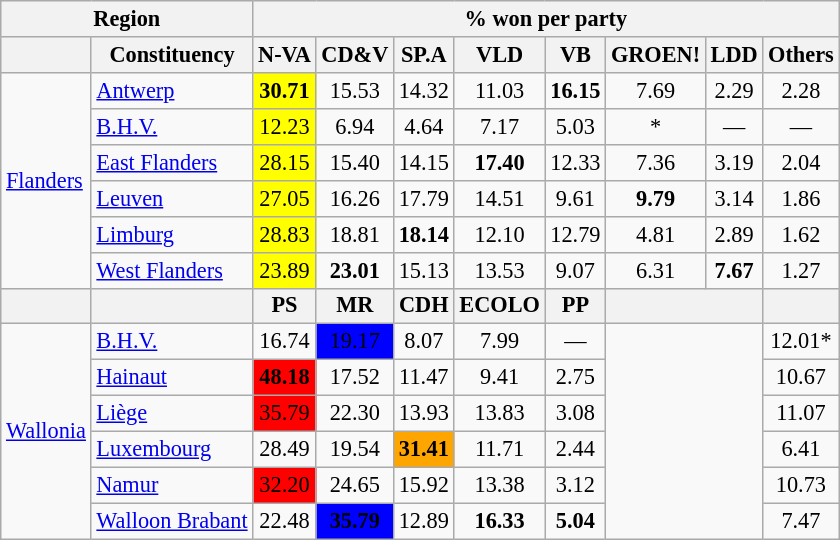<table class=wikitable style="text-align:center; font-size:93%">
<tr>
<th colspan=2>Region</th>
<th colspan=8>% won per party</th>
</tr>
<tr>
<th></th>
<th>Constituency</th>
<th>N-VA</th>
<th>CD&V</th>
<th>SP.A</th>
<th>VLD</th>
<th>VB</th>
<th>GROEN!</th>
<th>LDD</th>
<th>Others</th>
</tr>
<tr>
<td align=left rowspan=6><a href='#'>Flanders</a></td>
<td align=left><a href='#'>Antwerp</a></td>
<td bgcolor="yellow"><strong>30.71</strong></td>
<td>15.53</td>
<td>14.32</td>
<td>11.03</td>
<td><strong>16.15</strong></td>
<td>7.69</td>
<td>2.29</td>
<td>2.28</td>
</tr>
<tr>
<td align=left><a href='#'>B.H.V.</a></td>
<td bgcolor="yellow">12.23</td>
<td>6.94</td>
<td>4.64</td>
<td>7.17</td>
<td>5.03</td>
<td>*</td>
<td>—</td>
<td>—</td>
</tr>
<tr>
<td align=left><a href='#'>East Flanders</a></td>
<td bgcolor="yellow">28.15</td>
<td>15.40</td>
<td>14.15</td>
<td><strong>17.40</strong></td>
<td>12.33</td>
<td>7.36</td>
<td>3.19</td>
<td>2.04</td>
</tr>
<tr>
<td align=left><a href='#'>Leuven</a></td>
<td bgcolor="yellow">27.05</td>
<td>16.26</td>
<td>17.79</td>
<td>14.51</td>
<td>9.61</td>
<td><strong>9.79</strong></td>
<td>3.14</td>
<td>1.86</td>
</tr>
<tr>
<td align=left><a href='#'>Limburg</a></td>
<td bgcolor="yellow">28.83</td>
<td>18.81</td>
<td><strong>18.14</strong></td>
<td>12.10</td>
<td>12.79</td>
<td>4.81</td>
<td>2.89</td>
<td>1.62</td>
</tr>
<tr>
<td align=left><a href='#'>West Flanders</a></td>
<td bgcolor="yellow">23.89</td>
<td><strong>23.01</strong></td>
<td>15.13</td>
<td>13.53</td>
<td>9.07</td>
<td>6.31</td>
<td><strong>7.67</strong></td>
<td>1.27</td>
</tr>
<tr>
<th></th>
<th></th>
<th>PS</th>
<th>MR</th>
<th>CDH</th>
<th>ECOLO</th>
<th>PP</th>
<th colspan=2></th>
<th></th>
</tr>
<tr>
<td align=left rowspan=6><a href='#'>Wallonia</a></td>
<td align=left><a href='#'>B.H.V.</a></td>
<td>16.74</td>
<td bgcolor="blue">19.17</td>
<td>8.07</td>
<td>7.99</td>
<td>—</td>
<td colspan=2 rowspan=7></td>
<td>12.01*</td>
</tr>
<tr>
<td align=left><a href='#'>Hainaut</a></td>
<td bgcolor="red"><strong>48.18</strong></td>
<td>17.52</td>
<td>11.47</td>
<td>9.41</td>
<td>2.75</td>
<td>10.67</td>
</tr>
<tr>
<td align=left><a href='#'>Liège</a></td>
<td bgcolor="red">35.79</td>
<td>22.30</td>
<td>13.93</td>
<td>13.83</td>
<td>3.08</td>
<td>11.07</td>
</tr>
<tr>
<td align=left><a href='#'>Luxembourg</a></td>
<td>28.49</td>
<td>19.54</td>
<td bgcolor="orange"><strong>31.41</strong></td>
<td>11.71</td>
<td>2.44</td>
<td>6.41</td>
</tr>
<tr>
<td align=left><a href='#'>Namur</a></td>
<td bgcolor="red">32.20</td>
<td>24.65</td>
<td>15.92</td>
<td>13.38</td>
<td>3.12</td>
<td>10.73</td>
</tr>
<tr>
<td align=left><a href='#'>Walloon Brabant</a></td>
<td>22.48</td>
<td bgcolor="blue"><strong>35.79</strong></td>
<td>12.89</td>
<td><strong>16.33</strong></td>
<td><strong>5.04</strong></td>
<td>7.47</td>
</tr>
</table>
